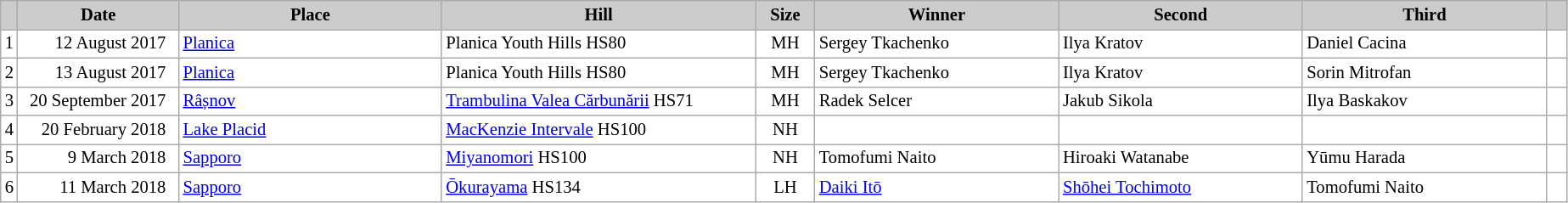<table class="wikitable plainrowheaders" style="background:#fff; font-size:86%; line-height:16px; border:gray solid 1px; border-collapse:collapse;">
<tr style="background:#ccc; text-align:center;">
<th scope="col" style="background:#ccc; width=30 px;"></th>
<th scope="col" style="background:#ccc; width:120px;">Date</th>
<th scope="col" style="background:#ccc; width:200px;">Place</th>
<th scope="col" style="background:#ccc; width:240px;">Hill</th>
<th scope="col" style="background:#ccc; width:40px;">Size</th>
<th scope="col" style="background:#ccc; width:185px;">Winner</th>
<th scope="col" style="background:#ccc; width:185px;">Second</th>
<th scope="col" style="background:#ccc; width:185px;">Third</th>
<th scope="col" style="background:#ccc; width:10px;"></th>
</tr>
<tr>
<td align=center>1</td>
<td align=right>12 August 2017  </td>
<td> <a href='#'>Planica</a></td>
<td>Planica Youth Hills HS80</td>
<td align=center>MH</td>
<td> Sergey Tkachenko</td>
<td> Ilya Kratov</td>
<td> Daniel Cacina</td>
<td></td>
</tr>
<tr>
<td align=center>2</td>
<td align=right>13 August 2017  </td>
<td> <a href='#'>Planica</a></td>
<td>Planica Youth Hills HS80</td>
<td align=center>MH</td>
<td> Sergey Tkachenko</td>
<td> Ilya Kratov</td>
<td> Sorin Mitrofan</td>
<td></td>
</tr>
<tr>
<td align=center>3</td>
<td align=right>20 September 2017  </td>
<td> <a href='#'>Râșnov</a></td>
<td><a href='#'>Trambulina Valea Cărbunării</a> HS71</td>
<td align=center>MH</td>
<td> Radek Selcer</td>
<td> Jakub Sikola</td>
<td> Ilya Baskakov</td>
<td></td>
</tr>
<tr>
<td align=center>4</td>
<td align=right>20 February 2018  </td>
<td> <a href='#'>Lake Placid</a></td>
<td><a href='#'>MacKenzie Intervale</a> HS100</td>
<td align=center>NH</td>
<td></td>
<td></td>
<td></td>
<td></td>
</tr>
<tr>
<td align=center>5</td>
<td align=right>9 March 2018  </td>
<td> <a href='#'>Sapporo</a></td>
<td><a href='#'>Miyanomori</a> HS100</td>
<td align=center>NH</td>
<td> Tomofumi Naito</td>
<td> Hiroaki Watanabe</td>
<td> Yūmu Harada</td>
<td></td>
</tr>
<tr>
<td align=center>6</td>
<td align=right>11 March 2018  </td>
<td> <a href='#'>Sapporo</a></td>
<td><a href='#'>Ōkurayama</a> HS134</td>
<td align=center>LH</td>
<td> <a href='#'>Daiki Itō</a></td>
<td> <a href='#'>Shōhei Tochimoto</a></td>
<td> Tomofumi Naito</td>
<td></td>
</tr>
</table>
